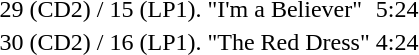<table style="background: transparent; margin: auto auto auto 2em ">
<tr>
<td align="right">29 (CD2) / 15 (LP1).</td>
<td>"I'm a Believer"</td>
<td>5:24</td>
</tr>
<tr>
<td align="right">30 (CD2) / 16 (LP1).</td>
<td>"The Red Dress"</td>
<td>4:24</td>
</tr>
<tr>
</tr>
</table>
